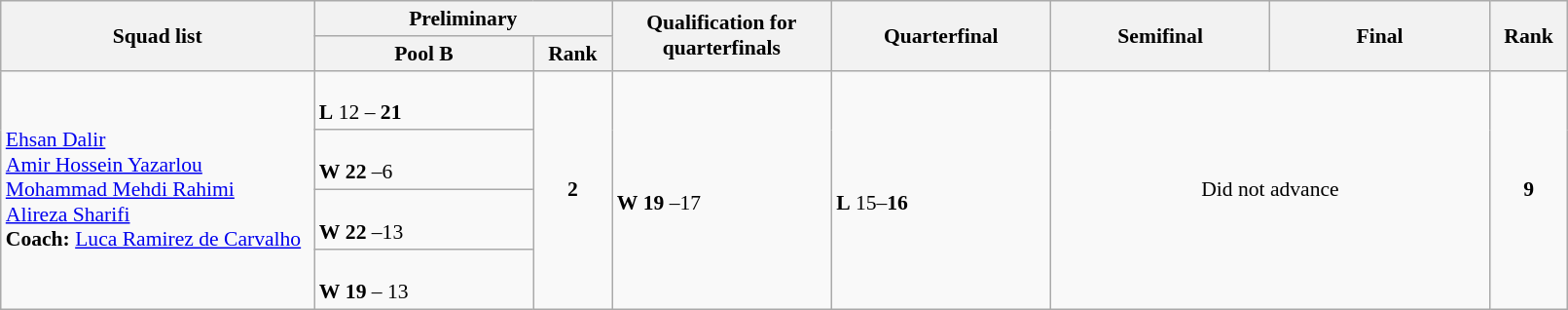<table class="wikitable" width="85%" style="text-align:left; font-size:90%">
<tr>
<th rowspan="2" width="20%">Squad list</th>
<th colspan="2">Preliminary</th>
<th rowspan="2" width="14%">Qualification for quarterfinals</th>
<th rowspan="2" width="14%">Quarterfinal</th>
<th rowspan="2" width="14%">Semifinal</th>
<th rowspan="2" width="14%">Final</th>
<th rowspan="2" width="5%">Rank</th>
</tr>
<tr>
<th width="14%">Pool B</th>
<th width="5%">Rank</th>
</tr>
<tr>
<td rowspan="4"><a href='#'>Ehsan Dalir</a><br><a href='#'>Amir Hossein Yazarlou</a><br><a href='#'>Mohammad Mehdi Rahimi</a><br><a href='#'>Alireza Sharifi</a><br> <strong>Coach:</strong>  <a href='#'>Luca Ramirez de Carvalho</a></td>
<td><br><strong>L</strong> 12 – <strong>21</strong></td>
<td rowspan="4" align=center><strong>2</strong> <strong></strong></td>
<td rowspan="4"><br><strong>W</strong> <strong>19</strong> –17</td>
<td rowspan="4"><br><strong>L</strong> 15–<strong>16</strong></td>
<td rowspan="4" colspan="2" align=center>Did not advance</td>
<td rowspan="4" align="center"><strong>9</strong></td>
</tr>
<tr>
<td><br><strong>W</strong> <strong>22</strong> –6</td>
</tr>
<tr>
<td><br><strong>W</strong> <strong>22</strong> –13</td>
</tr>
<tr>
<td><br><strong>W</strong> <strong>19</strong> – 13</td>
</tr>
</table>
